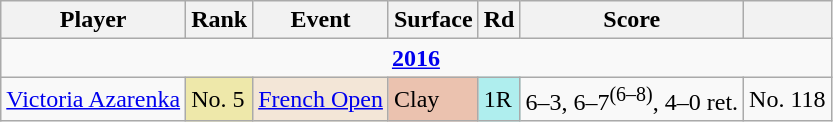<table class="wikitable">
<tr>
<th>Player</th>
<th>Rank</th>
<th>Event</th>
<th>Surface</th>
<th>Rd</th>
<th>Score</th>
<th></th>
</tr>
<tr>
<td colspan="8" style="text-align:center"><strong><a href='#'>2016</a></strong></td>
</tr>
<tr>
<td> <a href='#'>Victoria Azarenka</a></td>
<td bgcolor="EEE8AA">No. 5</td>
<td bgcolor="f3e6d7"><a href='#'>French Open</a></td>
<td bgcolor="ebc2af">Clay</td>
<td bgcolor="afeeee">1R</td>
<td>6–3, 6–7<sup>(6–8)</sup>, 4–0 ret.</td>
<td>No. 118</td>
</tr>
</table>
